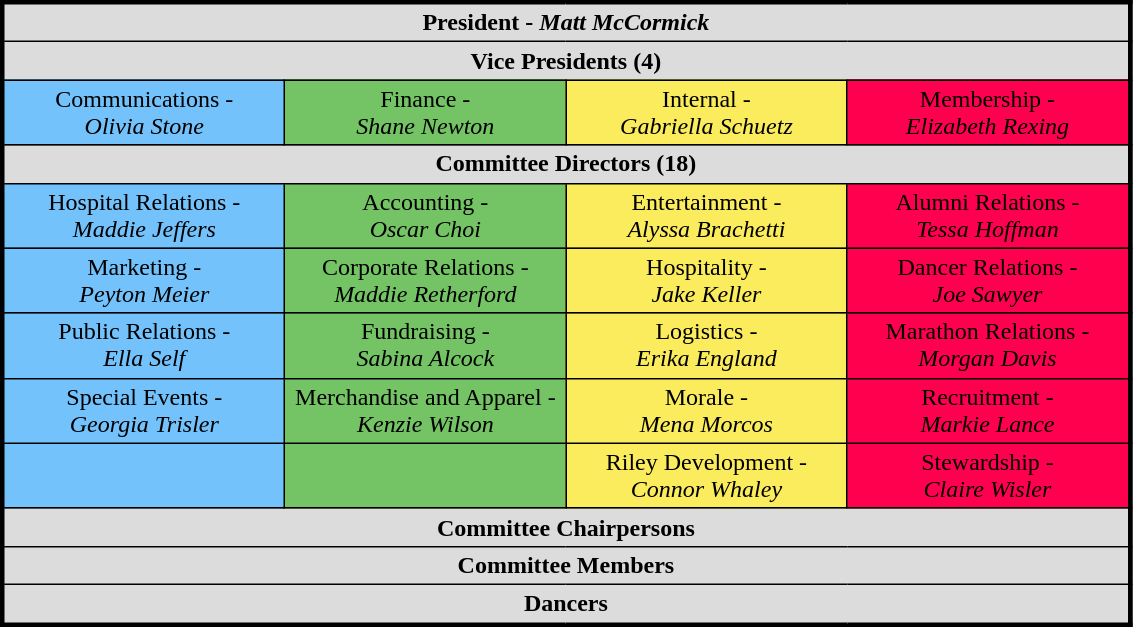<table class="wikitable" style="clear: right; float: center; background: black; color: white; border: 3px solid black">
<tr>
<th colspan="4" style="background: gainsboro; color: black; border: 1px solid black"><strong>President</strong> - <em>Matt McCormick</em></th>
</tr>
<tr>
<th colspan="4" style="background: gainsboro; color: black; border: 1px solid black"><strong>Vice Presidents (4)</strong></th>
</tr>
<tr>
<td align="center" width="180" style="background: #73C2FB; color: black; border: 1px solid black">Communications -<br><em>Olivia Stone</em></td>
<td style="background: #74C365; color: black; border: 1px solid black" align="center" width="180">Finance -<br><em>Shane Newton</em></td>
<td style="background: #FBEC5D; color: black; border: 1px solid black" align="center" width="180">Internal -<br><em>Gabriella Schuetz</em></td>
<td style="background: #FF004F; color: black; border: 1px solid black" align="center" width="180">Membership -<br><em>Elizabeth Rexing</em></td>
</tr>
<tr>
<th colspan="4" style="background: gainsboro; color: black; border: 1px solid black"><strong>Committee Directors (18)</strong></th>
</tr>
<tr>
<td style="background: #73C2FB; color: black; border: 1px solid black" align="center">Hospital Relations -<br><em>Maddie Jeffers</em></td>
<td style="background: #74C365; color: black; border: 1px solid black" align="center">Accounting -<br><em>Oscar Choi</em></td>
<td style="background: #FBEC5D; color: black; border: 1px solid black" align="center">Entertainment -<br><em>Alyssa Brachetti</em></td>
<td style="background: #FF004F; color: black; border: 1px solid black" align="center">Alumni Relations -<br><em>Tessa Hoffman</em></td>
</tr>
<tr>
<td style="background: #73C2FB; color: black; border: 1px solid black" align="center">Marketing -<br><em>Peyton Meier</em></td>
<td style="background: #74C365; color: black; border: 1px solid black" align="center">Corporate Relations -<br><em>Maddie Retherford</em></td>
<td style="background: #FBEC5D; color: black; border: 1px solid black" align="center">Hospitality -<br><em>Jake Keller</em></td>
<td style="background: #FF004F; color: black; border: 1px solid black" align="center">Dancer Relations -<br><em>Joe Sawyer</em></td>
</tr>
<tr>
<td style="background: #73C2FB; color: black; border: 1px solid black" align="center">Public Relations -<br><em>Ella Self</em></td>
<td style="background: #74C365; color: black; border: 1px solid black" align="center">Fundraising -<br><em>Sabina Alcock</em></td>
<td style="background: #FBEC5D; color: black; border: 1px solid black" align="center">Logistics -<br><em>Erika England</em></td>
<td style="background: #FF004F; color: black; border: 1px solid black" align="center">Marathon Relations -<br><em>Morgan Davis</em></td>
</tr>
<tr>
<td style="background: #73C2FB; color: black; border: 1px solid black" align="center">Special Events -<br><em>Georgia Trisler</em></td>
<td style="background: #74C365; color: black; border: 1px solid black" align="center">Merchandise and Apparel -<br><em>Kenzie Wilson</em></td>
<td style="background: #FBEC5D; color: black; border: 1px solid black" align="center">Morale -<br><em>Mena Morcos</em></td>
<td style="background: #FF004F; color: black; border: 1px solid black" align="center">Recruitment -<br><em>Markie Lance</em></td>
</tr>
<tr>
<td style="background: #73C2FB; color: black; border: 1px solid black"></td>
<td style="background: #74C365; color: black; border: 1px solid black"></td>
<td style="background: #FBEC5D; color: black; border: 1px solid black" align="center">Riley Development -<br><em>Connor Whaley</em></td>
<td style="background: #FF004F; color: black; border: 1px solid black" align="center">Stewardship -<br><em>Claire Wisler</em></td>
</tr>
<tr>
<th colspan="4" style="background: gainsboro; color: black; border: 1px solid black"><strong>Committee Chairpersons</strong></th>
</tr>
<tr>
<th colspan="4" style="background: gainsboro; color: black; border: 1px solid black"><strong>Committee Members</strong></th>
</tr>
<tr>
<th colspan="4" style="background: gainsboro; color: black; border: 1px solid black"><strong>Dancers</strong></th>
</tr>
</table>
